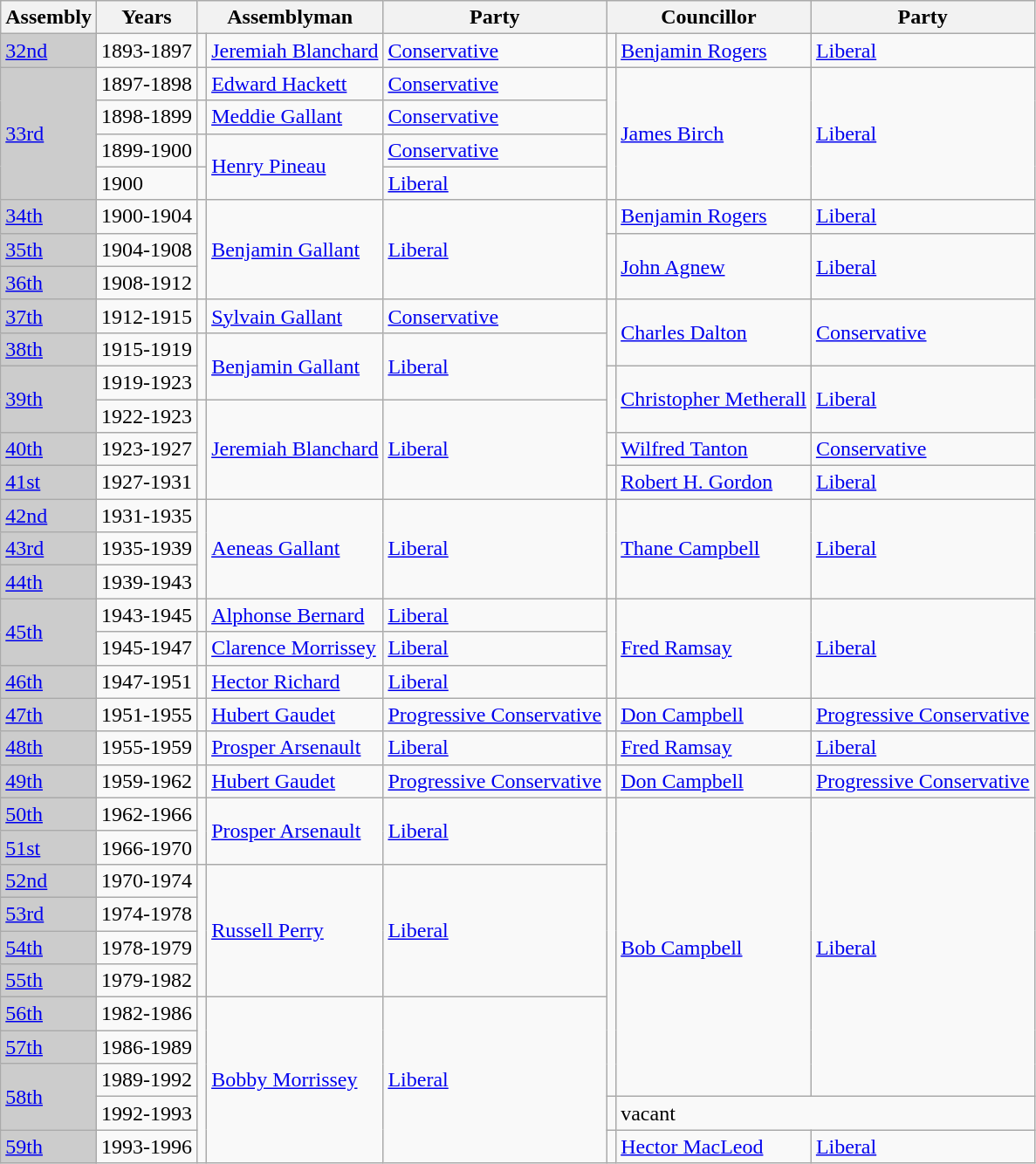<table class="wikitable">
<tr>
<th>Assembly</th>
<th>Years</th>
<th colspan="2">Assemblyman</th>
<th>Party</th>
<th colspan="2">Councillor</th>
<th>Party</th>
</tr>
<tr>
<td bgcolor="CCCCCC"><a href='#'>32nd</a></td>
<td>1893-1897</td>
<td></td>
<td><a href='#'>Jeremiah Blanchard</a></td>
<td><a href='#'>Conservative</a></td>
<td></td>
<td><a href='#'>Benjamin Rogers</a></td>
<td><a href='#'>Liberal</a></td>
</tr>
<tr>
<td bgcolor="CCCCCC" rowspan=4><a href='#'>33rd</a></td>
<td>1897-1898</td>
<td></td>
<td><a href='#'>Edward Hackett</a></td>
<td><a href='#'>Conservative</a></td>
<td rowspan=4 ></td>
<td rowspan=4><a href='#'>James Birch</a></td>
<td rowspan=4><a href='#'>Liberal</a></td>
</tr>
<tr>
<td>1898-1899</td>
<td></td>
<td><a href='#'>Meddie Gallant</a></td>
<td><a href='#'>Conservative</a></td>
</tr>
<tr>
<td>1899-1900</td>
<td></td>
<td rowspan=2><a href='#'>Henry Pineau</a></td>
<td><a href='#'>Conservative</a></td>
</tr>
<tr>
<td>1900</td>
<td></td>
<td><a href='#'>Liberal</a></td>
</tr>
<tr>
<td bgcolor="CCCCCC"><a href='#'>34th</a></td>
<td>1900-1904</td>
<td rowspan=3 ></td>
<td rowspan=3><a href='#'>Benjamin Gallant</a></td>
<td rowspan=3><a href='#'>Liberal</a></td>
<td></td>
<td><a href='#'>Benjamin Rogers</a></td>
<td><a href='#'>Liberal</a></td>
</tr>
<tr>
<td bgcolor="CCCCCC"><a href='#'>35th</a></td>
<td>1904-1908</td>
<td rowspan=2 ></td>
<td rowspan=2><a href='#'>John Agnew</a></td>
<td rowspan=2><a href='#'>Liberal</a></td>
</tr>
<tr>
<td bgcolor="CCCCCC"><a href='#'>36th</a></td>
<td>1908-1912</td>
</tr>
<tr>
<td bgcolor="CCCCCC"><a href='#'>37th</a></td>
<td>1912-1915</td>
<td></td>
<td><a href='#'>Sylvain Gallant</a></td>
<td><a href='#'>Conservative</a></td>
<td rowspan=2 ></td>
<td rowspan=2><a href='#'>Charles Dalton</a></td>
<td rowspan=2><a href='#'>Conservative</a></td>
</tr>
<tr>
<td bgcolor="CCCCCC"><a href='#'>38th</a></td>
<td>1915-1919</td>
<td rowspan=2 ></td>
<td rowspan=2><a href='#'>Benjamin Gallant</a></td>
<td rowspan=2><a href='#'>Liberal</a></td>
</tr>
<tr>
<td bgcolor="CCCCCC" rowspan=2><a href='#'>39th</a></td>
<td>1919-1923</td>
<td rowspan=2 ></td>
<td rowspan=2><a href='#'>Christopher Metherall</a></td>
<td rowspan=2><a href='#'>Liberal</a></td>
</tr>
<tr>
<td>1922-1923</td>
<td rowspan=3 ></td>
<td rowspan=3><a href='#'>Jeremiah Blanchard</a></td>
<td rowspan=3><a href='#'>Liberal</a></td>
</tr>
<tr>
<td bgcolor="CCCCCC"><a href='#'>40th</a></td>
<td>1923-1927</td>
<td></td>
<td><a href='#'>Wilfred Tanton</a></td>
<td><a href='#'>Conservative</a></td>
</tr>
<tr>
<td bgcolor="CCCCCC"><a href='#'>41st</a></td>
<td>1927-1931</td>
<td></td>
<td><a href='#'>Robert H. Gordon</a></td>
<td><a href='#'>Liberal</a></td>
</tr>
<tr>
<td bgcolor="CCCCCC"><a href='#'>42nd</a></td>
<td>1931-1935</td>
<td rowspan=3 ></td>
<td rowspan=3><a href='#'>Aeneas Gallant</a></td>
<td rowspan=3><a href='#'>Liberal</a></td>
<td rowspan=3 ></td>
<td rowspan=3><a href='#'>Thane Campbell</a></td>
<td rowspan=3><a href='#'>Liberal</a></td>
</tr>
<tr>
<td bgcolor="CCCCCC"><a href='#'>43rd</a></td>
<td>1935-1939</td>
</tr>
<tr>
<td bgcolor="CCCCCC"><a href='#'>44th</a></td>
<td>1939-1943</td>
</tr>
<tr>
<td bgcolor="CCCCCC" rowspan=2><a href='#'>45th</a></td>
<td>1943-1945</td>
<td></td>
<td><a href='#'>Alphonse Bernard</a></td>
<td><a href='#'>Liberal</a></td>
<td rowspan=3 ></td>
<td rowspan=3><a href='#'>Fred Ramsay</a></td>
<td rowspan=3><a href='#'>Liberal</a></td>
</tr>
<tr>
<td>1945-1947</td>
<td></td>
<td><a href='#'>Clarence Morrissey</a></td>
<td><a href='#'>Liberal</a></td>
</tr>
<tr>
<td bgcolor="CCCCCC"><a href='#'>46th</a></td>
<td>1947-1951</td>
<td></td>
<td><a href='#'>Hector Richard</a></td>
<td><a href='#'>Liberal</a></td>
</tr>
<tr>
<td bgcolor="CCCCCC"><a href='#'>47th</a></td>
<td>1951-1955</td>
<td></td>
<td><a href='#'>Hubert Gaudet</a></td>
<td><a href='#'>Progressive Conservative</a></td>
<td></td>
<td><a href='#'>Don Campbell</a></td>
<td><a href='#'>Progressive Conservative</a></td>
</tr>
<tr>
<td bgcolor="CCCCCC"><a href='#'>48th</a></td>
<td>1955-1959</td>
<td></td>
<td><a href='#'>Prosper Arsenault</a></td>
<td><a href='#'>Liberal</a></td>
<td></td>
<td><a href='#'>Fred Ramsay</a></td>
<td><a href='#'>Liberal</a></td>
</tr>
<tr>
<td bgcolor="CCCCCC"><a href='#'>49th</a></td>
<td>1959-1962</td>
<td></td>
<td><a href='#'>Hubert Gaudet</a></td>
<td><a href='#'>Progressive Conservative</a></td>
<td></td>
<td><a href='#'>Don Campbell</a></td>
<td><a href='#'>Progressive Conservative</a></td>
</tr>
<tr>
<td bgcolor="CCCCCC"><a href='#'>50th</a></td>
<td>1962-1966</td>
<td rowspan=2 ></td>
<td rowspan=2><a href='#'>Prosper Arsenault</a></td>
<td rowspan=2><a href='#'>Liberal</a></td>
<td rowspan=9 ></td>
<td rowspan=9><a href='#'>Bob Campbell</a></td>
<td rowspan=9><a href='#'>Liberal</a></td>
</tr>
<tr>
<td bgcolor="CCCCCC"><a href='#'>51st</a></td>
<td>1966-1970</td>
</tr>
<tr>
<td bgcolor="CCCCCC"><a href='#'>52nd</a></td>
<td>1970-1974</td>
<td rowspan=4 ></td>
<td rowspan=4><a href='#'>Russell Perry</a></td>
<td rowspan=4><a href='#'>Liberal</a></td>
</tr>
<tr>
<td bgcolor="CCCCCC"><a href='#'>53rd</a></td>
<td>1974-1978</td>
</tr>
<tr>
<td bgcolor="CCCCCC"><a href='#'>54th</a></td>
<td>1978-1979</td>
</tr>
<tr>
<td bgcolor="CCCCCC"><a href='#'>55th</a></td>
<td>1979-1982</td>
</tr>
<tr>
<td bgcolor="CCCCCC"><a href='#'>56th</a></td>
<td>1982-1986</td>
<td rowspan=5 ></td>
<td rowspan=5><a href='#'>Bobby Morrissey</a></td>
<td rowspan=5><a href='#'>Liberal</a></td>
</tr>
<tr>
<td bgcolor="CCCCCC"><a href='#'>57th</a></td>
<td>1986-1989</td>
</tr>
<tr>
<td bgcolor="CCCCCC" rowspan=2><a href='#'>58th</a></td>
<td>1989-1992</td>
</tr>
<tr>
<td>1992-1993</td>
<td></td>
<td colspan="2">vacant</td>
</tr>
<tr>
<td bgcolor="CCCCCC"><a href='#'>59th</a></td>
<td>1993-1996</td>
<td></td>
<td><a href='#'>Hector MacLeod</a></td>
<td><a href='#'>Liberal</a></td>
</tr>
</table>
